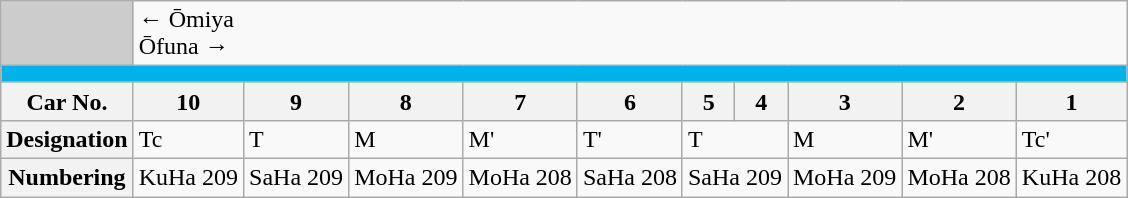<table class="wikitable">
<tr>
<td style="background-color:#ccc;"> </td>
<td colspan="10"><div>← Ōmiya</div><div>Ōfuna →</div></td>
</tr>
<tr style="line-height: 10px; background-color: #00B2E5;">
<td colspan="11" style="padding:0; border:0;"> </td>
</tr>
<tr>
<th>Car No.</th>
<th>10</th>
<th>9</th>
<th>8</th>
<th>7</th>
<th>6</th>
<th>5</th>
<th>4</th>
<th>3</th>
<th>2</th>
<th>1</th>
</tr>
<tr>
<th>Designation</th>
<td>Tc</td>
<td>T</td>
<td>M</td>
<td>M'</td>
<td>T'</td>
<td colspan="2">T</td>
<td>M</td>
<td>M'</td>
<td>Tc'</td>
</tr>
<tr>
<th>Numbering</th>
<td>KuHa 209</td>
<td>SaHa 209</td>
<td>MoHa 209</td>
<td>MoHa 208</td>
<td>SaHa 208</td>
<td colspan="2">SaHa 209</td>
<td>MoHa 209</td>
<td>MoHa 208</td>
<td>KuHa 208</td>
</tr>
</table>
